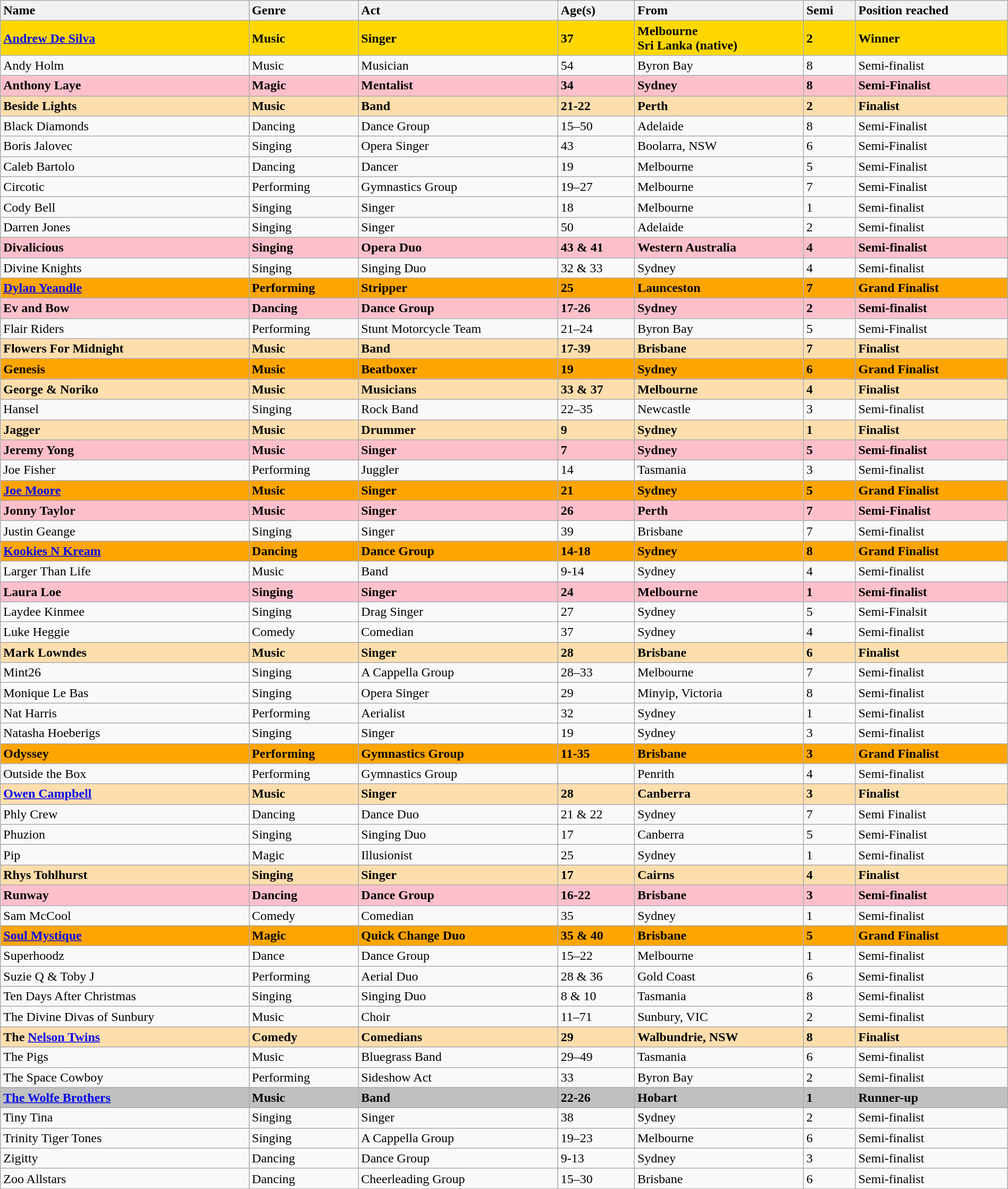<table class="wikitable sortable" style="width:100%;">
<tr valign="top">
<th style="text-align:left">Name</th>
<th style="text-align:left">Genre</th>
<th style="text-align:left">Act</th>
<th style="text-align:left">Age(s)</th>
<th style="text-align:left">From</th>
<th style="text-align:left">Semi</th>
<th style="text-align:left">Position reached</th>
</tr>
<tr>
<td style="background:gold; color:black;"><strong><a href='#'>Andrew De Silva</a></strong></td>
<td style="background:gold; color:black;"><strong>Music</strong></td>
<td style="background:gold; color:black;"><strong>Singer</strong></td>
<td style="background:gold; color:black;"><strong>37</strong></td>
<td style="background:gold; color:black;"><strong>Melbourne<br>Sri Lanka (native)</strong></td>
<td style="background:gold; color:black;"><strong>2</strong></td>
<td style="background:gold; color:black;"><strong>Winner</strong></td>
</tr>
<tr>
<td>Andy Holm</td>
<td>Music</td>
<td>Musician</td>
<td>54</td>
<td>Byron Bay</td>
<td>8</td>
<td>Semi-finalist</td>
</tr>
<tr>
<td style="background:pink; color:black;"><strong>Anthony Laye</strong></td>
<td style="background:pink; color:black;"><strong>Magic</strong></td>
<td style="background:pink; color:black;"><strong>Mentalist</strong></td>
<td style="background:pink; color:black;"><strong>34</strong></td>
<td style="background:pink; color:black;"><strong>Sydney</strong></td>
<td style="background:pink; color:black;"><strong>8</strong></td>
<td style="background:pink; color:black;"><strong>Semi-Finalist</strong></td>
</tr>
<tr>
<td style="background:NavajoWhite; color:black;"><strong>Beside Lights</strong></td>
<td style="background:NavajoWhite; color:black;"><strong>Music</strong></td>
<td style="background:NavajoWhite; color:black;"><strong>Band</strong></td>
<td style="background:NavajoWhite; color:black;"><strong>21-22</strong></td>
<td style="background:NavajoWhite; color:black;"><strong>Perth</strong></td>
<td style="background:NavajoWhite; color:black;"><strong>2</strong></td>
<td style="background:NavajoWhite; color:black;"><strong>Finalist</strong></td>
</tr>
<tr>
<td>Black Diamonds</td>
<td>Dancing</td>
<td>Dance Group</td>
<td>15–50</td>
<td>Adelaide</td>
<td>8</td>
<td>Semi-Finalist</td>
</tr>
<tr>
<td>Boris Jalovec</td>
<td>Singing</td>
<td>Opera Singer</td>
<td>43</td>
<td>Boolarra, NSW</td>
<td>6</td>
<td>Semi-Finalist</td>
</tr>
<tr>
<td>Caleb Bartolo</td>
<td>Dancing</td>
<td>Dancer</td>
<td>19</td>
<td>Melbourne</td>
<td>5</td>
<td>Semi-Finalist</td>
</tr>
<tr>
<td>Circotic</td>
<td>Performing</td>
<td>Gymnastics Group</td>
<td>19–27</td>
<td>Melbourne</td>
<td>7</td>
<td>Semi-Finalist</td>
</tr>
<tr>
<td>Cody Bell</td>
<td>Singing</td>
<td>Singer</td>
<td>18</td>
<td>Melbourne</td>
<td>1</td>
<td>Semi-finalist</td>
</tr>
<tr>
<td>Darren Jones</td>
<td>Singing</td>
<td>Singer</td>
<td>50</td>
<td>Adelaide</td>
<td>2</td>
<td>Semi-finalist</td>
</tr>
<tr>
<td style="background:pink; color:black;"><strong>Divalicious</strong></td>
<td style="background:pink; color:black;"><strong>Singing</strong></td>
<td style="background:pink; color:black;"><strong>Opera Duo</strong></td>
<td style="background:pink; color:black;"><strong>43 & 41</strong></td>
<td style="background:pink; color:black;"><strong>Western Australia</strong></td>
<td style="background:pink; color:black;"><strong>4</strong></td>
<td style="background:pink; color:black;"><strong>Semi-finalist</strong></td>
</tr>
<tr>
<td>Divine Knights</td>
<td>Singing</td>
<td>Singing Duo</td>
<td>32 & 33</td>
<td>Sydney</td>
<td>4</td>
<td>Semi-finalist</td>
</tr>
<tr>
<td style="background:orange; color:black;"><strong><a href='#'>Dylan Yeandle</a></strong></td>
<td style="background:orange; color:black;"><strong>Performing</strong></td>
<td style="background:orange; color:black;"><strong>Stripper</strong></td>
<td style="background:orange; color:black;"><strong>25</strong></td>
<td style="background:orange; color:black;"><strong>Launceston</strong></td>
<td style="background:orange; color:black;"><strong>7</strong></td>
<td style="background:orange; color:black;"><strong>Grand Finalist</strong></td>
</tr>
<tr>
<td style="background:pink; color:black;"><strong>Ev and Bow</strong></td>
<td style="background:pink; color:black;"><strong>Dancing</strong></td>
<td style="background:pink; color:black;"><strong>Dance Group</strong></td>
<td style="background:pink; color:black;"><strong>17-26</strong></td>
<td style="background:pink; color:black;"><strong>Sydney</strong></td>
<td style="background:pink; color:black;"><strong>2</strong></td>
<td style="background:pink; color:black;"><strong>Semi-finalist</strong></td>
</tr>
<tr>
<td>Flair Riders</td>
<td>Performing</td>
<td>Stunt Motorcycle Team</td>
<td>21–24</td>
<td>Byron Bay</td>
<td>5</td>
<td>Semi-Finalist</td>
</tr>
<tr>
<td style="background:NavajoWhite; color:black;"><strong>Flowers For Midnight</strong></td>
<td style="background:NavajoWhite; color:black;"><strong>Music</strong></td>
<td style="background:NavajoWhite; color:black;"><strong>Band</strong></td>
<td style="background:NavajoWhite; color:black;"><strong>17-39</strong></td>
<td style="background:NavajoWhite; color:black;"><strong>Brisbane</strong></td>
<td style="background:NavajoWhite; color:black;"><strong>7</strong></td>
<td style="background:NavajoWhite; color:black;"><strong>Finalist</strong></td>
</tr>
<tr>
<td style="background:orange; color:black;"><strong>Genesis</strong></td>
<td style="background:orange; color:black;"><strong>Music</strong></td>
<td style="background:orange; color:black;"><strong>Beatboxer</strong></td>
<td style="background:orange; color:black;"><strong>19</strong></td>
<td style="background:orange; color:black;"><strong>Sydney</strong></td>
<td style="background:orange; color:black;"><strong>6</strong></td>
<td style="background:orange; color:black;"><strong>Grand Finalist</strong></td>
</tr>
<tr>
<td style="background:NavajoWhite; color:black;"><strong>George & Noriko</strong></td>
<td style="background:NavajoWhite; color:black;"><strong>Music</strong></td>
<td style="background:NavajoWhite; color:black;"><strong>Musicians</strong></td>
<td style="background:NavajoWhite; color:black;"><strong>33 & 37</strong></td>
<td style="background:NavajoWhite; color:black;"><strong>Melbourne</strong></td>
<td style="background:NavajoWhite; color:black;"><strong>4</strong></td>
<td style="background:NavajoWhite; color:black;"><strong>Finalist</strong></td>
</tr>
<tr>
<td>Hansel</td>
<td>Singing</td>
<td>Rock Band</td>
<td>22–35</td>
<td>Newcastle</td>
<td>3</td>
<td>Semi-finalist</td>
</tr>
<tr>
<td style="background:NavajoWhite; color:black;"><strong>Jagger</strong></td>
<td style="background:NavajoWhite; color:black;"><strong>Music</strong></td>
<td style="background:NavajoWhite; color:black;"><strong>Drummer</strong></td>
<td style="background:NavajoWhite; color:black;"><strong>9</strong></td>
<td style="background:NavajoWhite; color:black;"><strong>Sydney</strong></td>
<td style="background:NavajoWhite; color:black;"><strong>1</strong></td>
<td style="background:NavajoWhite; color:black;"><strong>Finalist</strong></td>
</tr>
<tr>
<td style="background:pink; color:black;"><strong>Jeremy Yong</strong></td>
<td style="background:pink; color:black;"><strong>Music</strong></td>
<td style="background:pink; color:black;"><strong>Singer</strong></td>
<td style="background:pink; color:black;"><strong>7</strong></td>
<td style="background:pink; color:black;"><strong>Sydney</strong></td>
<td style="background:pink; color:black;"><strong>5</strong></td>
<td style="background:pink; color:black;"><strong>Semi-finalist</strong></td>
</tr>
<tr>
<td>Joe Fisher</td>
<td>Performing</td>
<td>Juggler</td>
<td>14</td>
<td>Tasmania</td>
<td>3</td>
<td>Semi-finalist</td>
</tr>
<tr>
<td style="background:orange; color:black;"><strong><a href='#'>Joe Moore</a></strong></td>
<td style="background:orange; color:black;"><strong>Music</strong></td>
<td style="background:orange; color:black;"><strong>Singer</strong></td>
<td style="background:orange; color:black;"><strong>21</strong></td>
<td style="background:orange; color:black;"><strong>Sydney</strong></td>
<td style="background:orange; color:black;"><strong>5</strong></td>
<td style="background:orange; color:black;"><strong>Grand Finalist</strong></td>
</tr>
<tr>
<td style="background:pink; color:black;"><strong>Jonny Taylor</strong></td>
<td style="background:pink; color:black;"><strong>Music</strong></td>
<td style="background:pink; color:black;"><strong>Singer</strong></td>
<td style="background:pink; color:black;"><strong>26</strong></td>
<td style="background:pink; color:black;"><strong>Perth</strong></td>
<td style="background:pink; color:black;"><strong>7</strong></td>
<td style="background:pink; color:black;"><strong>Semi-Finalist</strong></td>
</tr>
<tr>
<td>Justin Geange</td>
<td>Singing</td>
<td>Singer</td>
<td>39</td>
<td>Brisbane</td>
<td>7</td>
<td>Semi-finalist</td>
</tr>
<tr>
<td style="background:orange; color:black;"><strong><a href='#'>Kookies N Kream</a></strong></td>
<td style="background:orange; color:black;"><strong>Dancing</strong></td>
<td style="background:orange; color:black;"><strong>Dance Group</strong></td>
<td style="background:orange; color:black;"><strong>14-18</strong></td>
<td style="background:orange; color:black;"><strong>Sydney</strong></td>
<td style="background:orange; color:black;"><strong>8</strong></td>
<td style="background:orange; color:black;"><strong>Grand Finalist</strong></td>
</tr>
<tr>
<td>Larger Than Life</td>
<td>Music</td>
<td>Band</td>
<td>9-14</td>
<td>Sydney</td>
<td>4</td>
<td>Semi-finalist</td>
</tr>
<tr>
<td style="background:pink; color:black;"><strong>Laura Loe</strong></td>
<td style="background:pink; color:black;"><strong>Singing</strong></td>
<td style="background:pink; color:black;"><strong>Singer</strong></td>
<td style="background:pink; color:black;"><strong>24</strong></td>
<td style="background:pink; color:black;"><strong>Melbourne</strong></td>
<td style="background:pink; color:black;"><strong>1</strong></td>
<td style="background:pink; color:black;"><strong>Semi-finalist</strong></td>
</tr>
<tr>
<td>Laydee Kinmee</td>
<td>Singing</td>
<td>Drag Singer</td>
<td>27</td>
<td>Sydney</td>
<td>5</td>
<td>Semi-Finalsit</td>
</tr>
<tr>
<td>Luke Heggie</td>
<td>Comedy</td>
<td>Comedian</td>
<td>37</td>
<td>Sydney</td>
<td>4</td>
<td>Semi-finalist</td>
</tr>
<tr>
<td style="background:NavajoWhite; color:black;"><strong>Mark Lowndes</strong></td>
<td style="background:NavajoWhite; color:black;"><strong>Music</strong></td>
<td style="background:NavajoWhite; color:black;"><strong>Singer</strong></td>
<td style="background:NavajoWhite; color:black;"><strong>28</strong></td>
<td style="background:NavajoWhite; color:black;"><strong>Brisbane</strong></td>
<td style="background:NavajoWhite; color:black;"><strong>6</strong></td>
<td style="background:NavajoWhite; color:black;"><strong>Finalist</strong></td>
</tr>
<tr>
<td>Mint26</td>
<td>Singing</td>
<td>A Cappella Group</td>
<td>28–33</td>
<td>Melbourne</td>
<td>7</td>
<td>Semi-finalist</td>
</tr>
<tr>
<td>Monique Le Bas</td>
<td>Singing</td>
<td>Opera Singer</td>
<td>29</td>
<td>Minyip, Victoria</td>
<td>8</td>
<td>Semi-finalist</td>
</tr>
<tr>
<td>Nat Harris</td>
<td>Performing</td>
<td>Aerialist</td>
<td>32</td>
<td>Sydney</td>
<td>1</td>
<td>Semi-finalist</td>
</tr>
<tr>
<td>Natasha Hoeberigs</td>
<td>Singing</td>
<td>Singer</td>
<td>19</td>
<td>Sydney</td>
<td>3</td>
<td>Semi-finalist</td>
</tr>
<tr>
<td style="background:orange; color:black;"><strong>Odyssey</strong></td>
<td style="background:orange; color:black;"><strong>Performing</strong></td>
<td style="background:orange; color:black;"><strong>Gymnastics Group</strong></td>
<td style="background:orange; color:black;"><strong>11-35</strong></td>
<td style="background:orange; color:black;"><strong>Brisbane</strong></td>
<td style="background:orange; color:black;"><strong>3</strong></td>
<td style="background:orange; color:black;"><strong>Grand Finalist</strong></td>
</tr>
<tr>
<td>Outside the Box</td>
<td>Performing</td>
<td>Gymnastics Group</td>
<td></td>
<td>Penrith</td>
<td>4</td>
<td>Semi-finalist</td>
</tr>
<tr>
<td style="background:NavajoWhite; color:black;"><strong><a href='#'>Owen Campbell</a></strong></td>
<td style="background:NavajoWhite; color:black;"><strong>Music</strong></td>
<td style="background:NavajoWhite; color:black;"><strong>Singer</strong></td>
<td style="background:NavajoWhite; color:black;"><strong>28</strong></td>
<td style="background:NavajoWhite; color:black;"><strong>Canberra</strong></td>
<td style="background:NavajoWhite; color:black;"><strong>3</strong></td>
<td style="background:NavajoWhite; color:black;"><strong>Finalist</strong></td>
</tr>
<tr>
<td>Phly Crew</td>
<td>Dancing</td>
<td>Dance Duo</td>
<td>21 & 22</td>
<td>Sydney</td>
<td>7</td>
<td>Semi Finalist</td>
</tr>
<tr>
<td>Phuzion</td>
<td>Singing</td>
<td>Singing Duo</td>
<td>17</td>
<td>Canberra</td>
<td>5</td>
<td>Semi-Finalist</td>
</tr>
<tr>
<td>Pip</td>
<td>Magic</td>
<td>Illusionist</td>
<td>25</td>
<td>Sydney</td>
<td>1</td>
<td>Semi-finalist</td>
</tr>
<tr>
<td style="background:NavajoWhite; color:black;"><strong>Rhys Tohlhurst</strong></td>
<td style="background:NavajoWhite; color:black;"><strong>Singing</strong></td>
<td style="background:NavajoWhite; color:black;"><strong>Singer</strong></td>
<td style="background:NavajoWhite; color:black;"><strong>17</strong></td>
<td style="background:NavajoWhite; color:black;"><strong>Cairns</strong></td>
<td style="background:NavajoWhite; color:black;"><strong>4</strong></td>
<td style="background:NavajoWhite; color:black;"><strong>Finalist</strong></td>
</tr>
<tr>
<td style="background:pink; color:black;"><strong>Runway</strong></td>
<td style="background:pink; color:black;"><strong>Dancing</strong></td>
<td style="background:pink; color:black;"><strong>Dance Group</strong></td>
<td style="background:pink; color:black;"><strong>16-22</strong></td>
<td style="background:pink; color:black;"><strong>Brisbane</strong></td>
<td style="background:pink; color:black;"><strong>3</strong></td>
<td style="background:pink; color:black;"><strong>Semi-finalist</strong></td>
</tr>
<tr>
<td>Sam McCool</td>
<td>Comedy</td>
<td>Comedian</td>
<td>35</td>
<td>Sydney</td>
<td>1</td>
<td>Semi-finalist</td>
</tr>
<tr>
<td style="background:orange; color:black;"><strong><a href='#'>Soul Mystique</a></strong></td>
<td style="background:orange; color:black;"><strong>Magic</strong></td>
<td style="background:orange; color:black;"><strong>Quick Change Duo</strong></td>
<td style="background:orange; color:black;"><strong>35 & 40</strong></td>
<td style="background:orange; color:black;"><strong>Brisbane</strong></td>
<td style="background:orange; color:black;"><strong>5</strong></td>
<td style="background:orange; color:black;"><strong>Grand Finalist</strong></td>
</tr>
<tr>
<td>Superhoodz</td>
<td>Dance</td>
<td>Dance Group</td>
<td>15–22</td>
<td>Melbourne</td>
<td>1</td>
<td>Semi-finalist</td>
</tr>
<tr>
<td>Suzie Q & Toby J</td>
<td>Performing</td>
<td>Aerial Duo</td>
<td>28 & 36</td>
<td>Gold Coast</td>
<td>6</td>
<td>Semi-finalist</td>
</tr>
<tr>
<td>Ten Days After Christmas</td>
<td>Singing</td>
<td>Singing Duo</td>
<td>8 & 10</td>
<td>Tasmania</td>
<td>8</td>
<td>Semi-finalist</td>
</tr>
<tr>
<td>The Divine Divas of Sunbury</td>
<td>Music</td>
<td>Choir</td>
<td>11–71</td>
<td>Sunbury, VIC</td>
<td>2</td>
<td>Semi-finalist</td>
</tr>
<tr>
<td style="background:NavajoWhite; color:black;"><strong>The <a href='#'>Nelson Twins</a></strong></td>
<td style="background:NavajoWhite; color:black;"><strong>Comedy</strong></td>
<td style="background:NavajoWhite; color:black;"><strong>Comedians</strong></td>
<td style="background:NavajoWhite; color:black;"><strong>29</strong></td>
<td style="background:NavajoWhite; color:black;"><strong>Walbundrie, NSW</strong></td>
<td style="background:NavajoWhite; color:black;"><strong>8</strong></td>
<td style="background:NavajoWhite; color:black;"><strong>Finalist</strong></td>
</tr>
<tr>
<td>The Pigs</td>
<td>Music</td>
<td>Bluegrass Band</td>
<td>29–49</td>
<td>Tasmania</td>
<td>6</td>
<td>Semi-finalist</td>
</tr>
<tr>
<td>The Space Cowboy</td>
<td>Performing</td>
<td>Sideshow Act</td>
<td>33</td>
<td>Byron Bay</td>
<td>2</td>
<td>Semi-finalist</td>
</tr>
<tr>
<td style="background:silver; color:black;"><strong><a href='#'>The Wolfe Brothers</a></strong></td>
<td style="background:silver; color:black;"><strong>Music</strong></td>
<td style="background:silver; color:black;"><strong>Band</strong></td>
<td style="background:silver; color:black;"><strong>22-26</strong></td>
<td style="background:silver; color:black;"><strong>Hobart</strong></td>
<td style="background:silver; color:black;"><strong>1</strong></td>
<td style="background:silver; color:black;"><strong>Runner-up</strong></td>
</tr>
<tr>
<td>Tiny Tina</td>
<td>Singing</td>
<td>Singer</td>
<td>38</td>
<td>Sydney</td>
<td>2</td>
<td>Semi-finalist</td>
</tr>
<tr>
<td>Trinity Tiger Tones</td>
<td>Singing</td>
<td>A Cappella Group</td>
<td>19–23</td>
<td>Melbourne</td>
<td>6</td>
<td>Semi-finalist</td>
</tr>
<tr>
<td>Zigitty</td>
<td>Dancing</td>
<td>Dance Group</td>
<td>9-13</td>
<td>Sydney</td>
<td>3</td>
<td>Semi-finalist</td>
</tr>
<tr>
<td>Zoo Allstars</td>
<td>Dancing</td>
<td>Cheerleading Group</td>
<td>15–30</td>
<td>Brisbane</td>
<td>6</td>
<td>Semi-finalist</td>
</tr>
</table>
